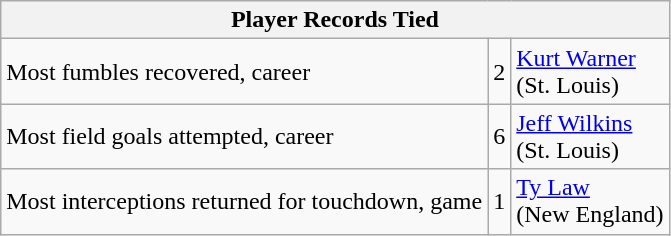<table class="wikitable">
<tr>
<th colspan=3>Player Records Tied</th>
</tr>
<tr>
<td>Most fumbles recovered, career</td>
<td>2</td>
<td><a href='#'>Kurt Warner</a><br>(St. Louis)</td>
</tr>
<tr>
<td>Most field goals attempted, career</td>
<td>6</td>
<td><a href='#'>Jeff Wilkins</a><br>(St. Louis)</td>
</tr>
<tr>
<td>Most interceptions returned for touchdown, game</td>
<td>1</td>
<td><a href='#'>Ty Law</a><br>(New England)</td>
</tr>
</table>
